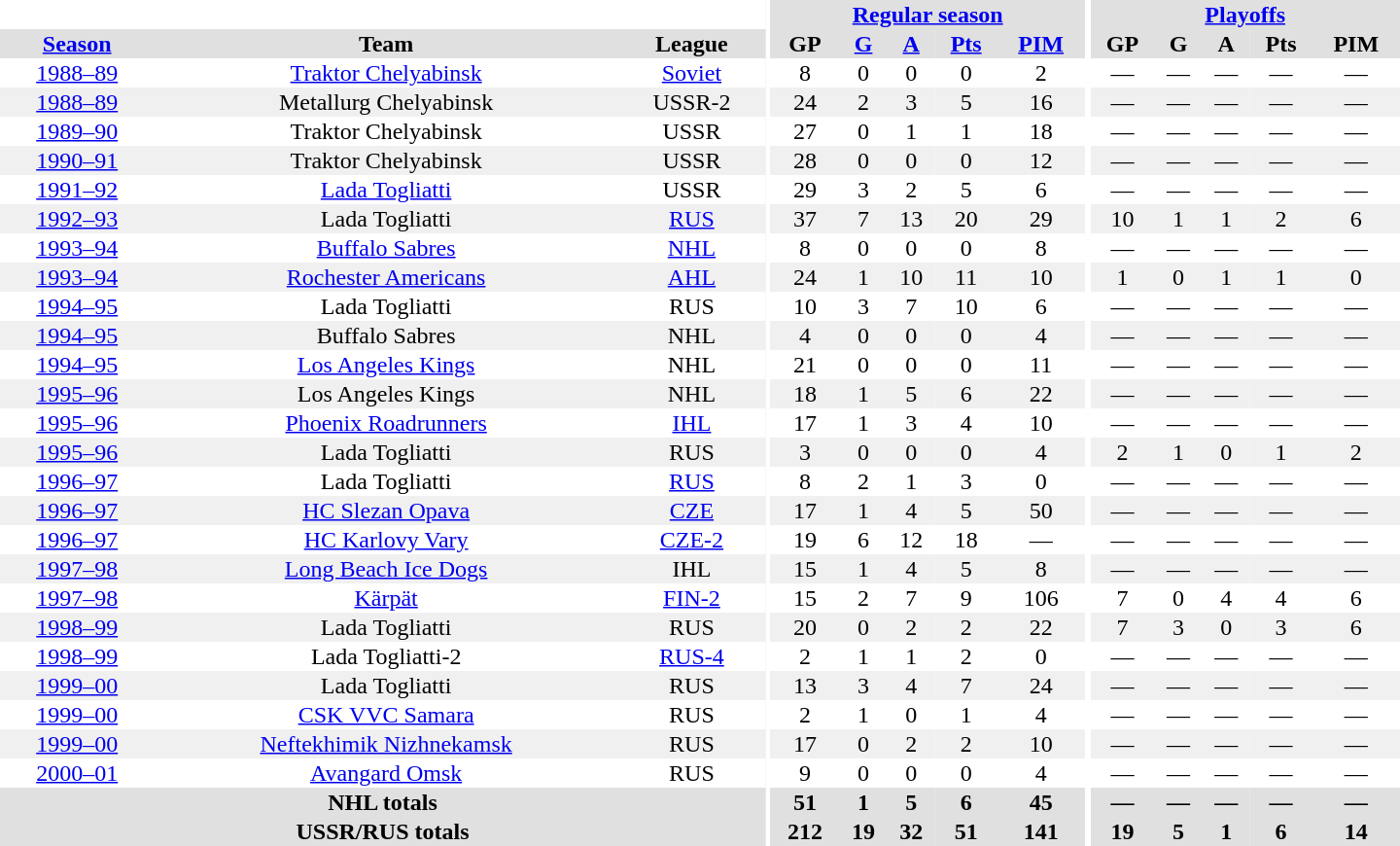<table border="0" cellpadding="1" cellspacing="0" style="text-align:center; width:60em">
<tr bgcolor="#e0e0e0">
<th colspan="3" bgcolor="#ffffff"></th>
<th rowspan="100" bgcolor="#ffffff"></th>
<th colspan="5"><a href='#'>Regular season</a></th>
<th rowspan="100" bgcolor="#ffffff"></th>
<th colspan="5"><a href='#'>Playoffs</a></th>
</tr>
<tr bgcolor="#e0e0e0">
<th><a href='#'>Season</a></th>
<th>Team</th>
<th>League</th>
<th>GP</th>
<th><a href='#'>G</a></th>
<th><a href='#'>A</a></th>
<th><a href='#'>Pts</a></th>
<th><a href='#'>PIM</a></th>
<th>GP</th>
<th>G</th>
<th>A</th>
<th>Pts</th>
<th>PIM</th>
</tr>
<tr>
<td><a href='#'>1988–89</a></td>
<td><a href='#'>Traktor Chelyabinsk</a></td>
<td><a href='#'>Soviet</a></td>
<td>8</td>
<td>0</td>
<td>0</td>
<td>0</td>
<td>2</td>
<td>—</td>
<td>—</td>
<td>—</td>
<td>—</td>
<td>—</td>
</tr>
<tr bgcolor="#f0f0f0">
<td><a href='#'>1988–89</a></td>
<td>Metallurg Chelyabinsk</td>
<td>USSR-2</td>
<td>24</td>
<td>2</td>
<td>3</td>
<td>5</td>
<td>16</td>
<td>—</td>
<td>—</td>
<td>—</td>
<td>—</td>
<td>—</td>
</tr>
<tr>
<td><a href='#'>1989–90</a></td>
<td>Traktor Chelyabinsk</td>
<td>USSR</td>
<td>27</td>
<td>0</td>
<td>1</td>
<td>1</td>
<td>18</td>
<td>—</td>
<td>—</td>
<td>—</td>
<td>—</td>
<td>—</td>
</tr>
<tr bgcolor="#f0f0f0">
<td><a href='#'>1990–91</a></td>
<td>Traktor Chelyabinsk</td>
<td>USSR</td>
<td>28</td>
<td>0</td>
<td>0</td>
<td>0</td>
<td>12</td>
<td>—</td>
<td>—</td>
<td>—</td>
<td>—</td>
<td>—</td>
</tr>
<tr>
<td><a href='#'>1991–92</a></td>
<td><a href='#'>Lada Togliatti</a></td>
<td>USSR</td>
<td>29</td>
<td>3</td>
<td>2</td>
<td>5</td>
<td>6</td>
<td>—</td>
<td>—</td>
<td>—</td>
<td>—</td>
<td>—</td>
</tr>
<tr bgcolor="#f0f0f0">
<td><a href='#'>1992–93</a></td>
<td>Lada Togliatti</td>
<td><a href='#'>RUS</a></td>
<td>37</td>
<td>7</td>
<td>13</td>
<td>20</td>
<td>29</td>
<td>10</td>
<td>1</td>
<td>1</td>
<td>2</td>
<td>6</td>
</tr>
<tr>
<td><a href='#'>1993–94</a></td>
<td><a href='#'>Buffalo Sabres</a></td>
<td><a href='#'>NHL</a></td>
<td>8</td>
<td>0</td>
<td>0</td>
<td>0</td>
<td>8</td>
<td>—</td>
<td>—</td>
<td>—</td>
<td>—</td>
<td>—</td>
</tr>
<tr bgcolor="#f0f0f0">
<td><a href='#'>1993–94</a></td>
<td><a href='#'>Rochester Americans</a></td>
<td><a href='#'>AHL</a></td>
<td>24</td>
<td>1</td>
<td>10</td>
<td>11</td>
<td>10</td>
<td>1</td>
<td>0</td>
<td>1</td>
<td>1</td>
<td>0</td>
</tr>
<tr>
<td><a href='#'>1994–95</a></td>
<td>Lada Togliatti</td>
<td>RUS</td>
<td>10</td>
<td>3</td>
<td>7</td>
<td>10</td>
<td>6</td>
<td>—</td>
<td>—</td>
<td>—</td>
<td>—</td>
<td>—</td>
</tr>
<tr bgcolor="#f0f0f0">
<td><a href='#'>1994–95</a></td>
<td>Buffalo Sabres</td>
<td>NHL</td>
<td>4</td>
<td>0</td>
<td>0</td>
<td>0</td>
<td>4</td>
<td>—</td>
<td>—</td>
<td>—</td>
<td>—</td>
<td>—</td>
</tr>
<tr>
<td><a href='#'>1994–95</a></td>
<td><a href='#'>Los Angeles Kings</a></td>
<td>NHL</td>
<td>21</td>
<td>0</td>
<td>0</td>
<td>0</td>
<td>11</td>
<td>—</td>
<td>—</td>
<td>—</td>
<td>—</td>
<td>—</td>
</tr>
<tr bgcolor="#f0f0f0">
<td><a href='#'>1995–96</a></td>
<td>Los Angeles Kings</td>
<td>NHL</td>
<td>18</td>
<td>1</td>
<td>5</td>
<td>6</td>
<td>22</td>
<td>—</td>
<td>—</td>
<td>—</td>
<td>—</td>
<td>—</td>
</tr>
<tr>
<td><a href='#'>1995–96</a></td>
<td><a href='#'>Phoenix Roadrunners</a></td>
<td><a href='#'>IHL</a></td>
<td>17</td>
<td>1</td>
<td>3</td>
<td>4</td>
<td>10</td>
<td>—</td>
<td>—</td>
<td>—</td>
<td>—</td>
<td>—</td>
</tr>
<tr bgcolor="#f0f0f0">
<td><a href='#'>1995–96</a></td>
<td>Lada Togliatti</td>
<td>RUS</td>
<td>3</td>
<td>0</td>
<td>0</td>
<td>0</td>
<td>4</td>
<td>2</td>
<td>1</td>
<td>0</td>
<td>1</td>
<td>2</td>
</tr>
<tr>
<td><a href='#'>1996–97</a></td>
<td>Lada Togliatti</td>
<td><a href='#'>RUS</a></td>
<td>8</td>
<td>2</td>
<td>1</td>
<td>3</td>
<td>0</td>
<td>—</td>
<td>—</td>
<td>—</td>
<td>—</td>
<td>—</td>
</tr>
<tr bgcolor="#f0f0f0">
<td><a href='#'>1996–97</a></td>
<td><a href='#'>HC Slezan Opava</a></td>
<td><a href='#'>CZE</a></td>
<td>17</td>
<td>1</td>
<td>4</td>
<td>5</td>
<td>50</td>
<td>—</td>
<td>—</td>
<td>—</td>
<td>—</td>
<td>—</td>
</tr>
<tr>
<td><a href='#'>1996–97</a></td>
<td><a href='#'>HC Karlovy Vary</a></td>
<td><a href='#'>CZE-2</a></td>
<td>19</td>
<td>6</td>
<td>12</td>
<td>18</td>
<td>—</td>
<td>—</td>
<td>—</td>
<td>—</td>
<td>—</td>
<td>—</td>
</tr>
<tr bgcolor="#f0f0f0">
<td><a href='#'>1997–98</a></td>
<td><a href='#'>Long Beach Ice Dogs</a></td>
<td>IHL</td>
<td>15</td>
<td>1</td>
<td>4</td>
<td>5</td>
<td>8</td>
<td>—</td>
<td>—</td>
<td>—</td>
<td>—</td>
<td>—</td>
</tr>
<tr>
<td><a href='#'>1997–98</a></td>
<td><a href='#'>Kärpät</a></td>
<td><a href='#'>FIN-2</a></td>
<td>15</td>
<td>2</td>
<td>7</td>
<td>9</td>
<td>106</td>
<td>7</td>
<td>0</td>
<td>4</td>
<td>4</td>
<td>6</td>
</tr>
<tr bgcolor="#f0f0f0">
<td><a href='#'>1998–99</a></td>
<td>Lada Togliatti</td>
<td>RUS</td>
<td>20</td>
<td>0</td>
<td>2</td>
<td>2</td>
<td>22</td>
<td>7</td>
<td>3</td>
<td>0</td>
<td>3</td>
<td>6</td>
</tr>
<tr>
<td><a href='#'>1998–99</a></td>
<td>Lada Togliatti-2</td>
<td><a href='#'>RUS-4</a></td>
<td>2</td>
<td>1</td>
<td>1</td>
<td>2</td>
<td>0</td>
<td>—</td>
<td>—</td>
<td>—</td>
<td>—</td>
<td>—</td>
</tr>
<tr bgcolor="#f0f0f0">
<td><a href='#'>1999–00</a></td>
<td>Lada Togliatti</td>
<td>RUS</td>
<td>13</td>
<td>3</td>
<td>4</td>
<td>7</td>
<td>24</td>
<td>—</td>
<td>—</td>
<td>—</td>
<td>—</td>
<td>—</td>
</tr>
<tr>
<td><a href='#'>1999–00</a></td>
<td><a href='#'>CSK VVC Samara</a></td>
<td>RUS</td>
<td>2</td>
<td>1</td>
<td>0</td>
<td>1</td>
<td>4</td>
<td>—</td>
<td>—</td>
<td>—</td>
<td>—</td>
<td>—</td>
</tr>
<tr bgcolor="#f0f0f0">
<td><a href='#'>1999–00</a></td>
<td><a href='#'>Neftekhimik Nizhnekamsk</a></td>
<td>RUS</td>
<td>17</td>
<td>0</td>
<td>2</td>
<td>2</td>
<td>10</td>
<td>—</td>
<td>—</td>
<td>—</td>
<td>—</td>
<td>—</td>
</tr>
<tr>
<td><a href='#'>2000–01</a></td>
<td><a href='#'>Avangard Omsk</a></td>
<td>RUS</td>
<td>9</td>
<td>0</td>
<td>0</td>
<td>0</td>
<td>4</td>
<td>—</td>
<td>—</td>
<td>—</td>
<td>—</td>
<td>—</td>
</tr>
<tr bgcolor="#e0e0e0">
<th colspan="3">NHL totals</th>
<th>51</th>
<th>1</th>
<th>5</th>
<th>6</th>
<th>45</th>
<th>—</th>
<th>—</th>
<th>—</th>
<th>—</th>
<th>—</th>
</tr>
<tr bgcolor="#e0e0e0">
<th colspan="3">USSR/RUS totals</th>
<th>212</th>
<th>19</th>
<th>32</th>
<th>51</th>
<th>141</th>
<th>19</th>
<th>5</th>
<th>1</th>
<th>6</th>
<th>14</th>
</tr>
</table>
